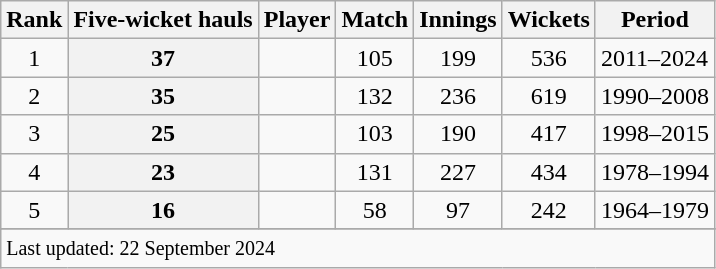<table class="wikitable sortable">
<tr>
<th scope=col>Rank</th>
<th scope=col>Five-wicket hauls</th>
<th scope=col>Player</th>
<th scope=col>Match</th>
<th scope=col>Innings</th>
<th scope=col>Wickets</th>
<th scope=col>Period</th>
</tr>
<tr>
<td align=center>1</td>
<th scope=row style=text-align:center;>37</th>
<td></td>
<td align=center>105</td>
<td align=center>199</td>
<td align=center>536</td>
<td>2011–2024</td>
</tr>
<tr>
<td align=center>2</td>
<th scope=row style=text-align:center;>35</th>
<td></td>
<td align=center>132</td>
<td align=center>236</td>
<td align=center>619</td>
<td>1990–2008</td>
</tr>
<tr>
<td align=center>3</td>
<th scope=row style=text-align:center;>25</th>
<td></td>
<td align=center>103</td>
<td align=center>190</td>
<td align=center>417</td>
<td>1998–2015</td>
</tr>
<tr>
<td align=center>4</td>
<th scope=row style=text-align:center;>23</th>
<td></td>
<td align=center>131</td>
<td align=center>227</td>
<td align=center>434</td>
<td>1978–1994</td>
</tr>
<tr>
<td align=center>5</td>
<th scope=row style=text-align:center;>16</th>
<td></td>
<td align=center>58</td>
<td align=center>97</td>
<td align=center>242</td>
<td>1964–1979</td>
</tr>
<tr>
</tr>
<tr class=sortbottom>
<td colspan=7><small>Last updated: 22 September 2024</small></td>
</tr>
</table>
